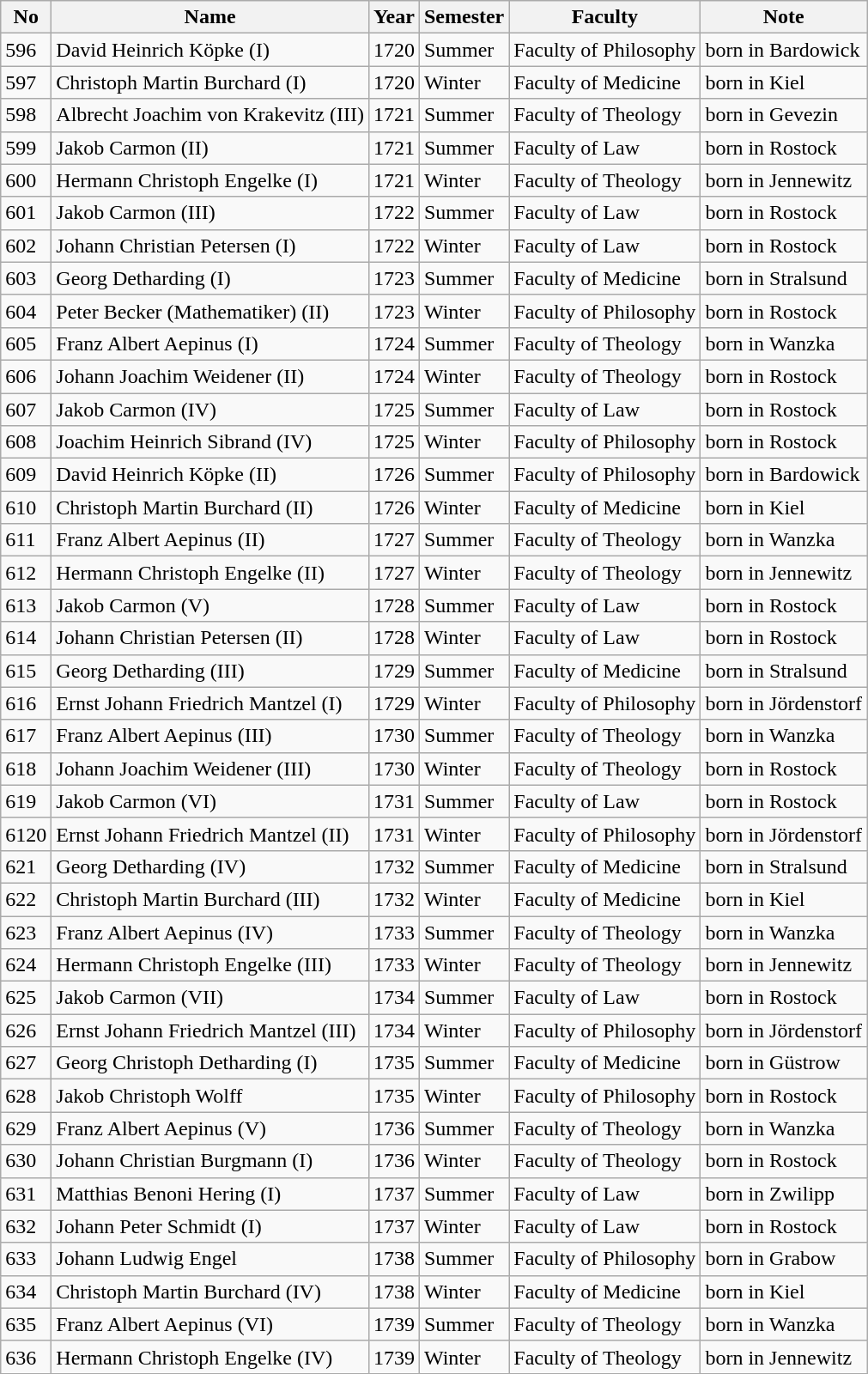<table class="wikitable">
<tr>
<th bgcolor="silver">No</th>
<th bgcolor="silver">Name</th>
<th bgcolor="silver">Year</th>
<th bgcolor="silver">Semester</th>
<th bgcolor="silver">Faculty</th>
<th bgcolor="silver">Note</th>
</tr>
<tr>
<td>596</td>
<td>David Heinrich Köpke (I)</td>
<td>1720</td>
<td>Summer</td>
<td>Faculty of Philosophy</td>
<td>born in Bardowick</td>
</tr>
<tr>
<td>597</td>
<td>Christoph Martin Burchard (I)<br></td>
<td>1720</td>
<td>Winter</td>
<td>Faculty of Medicine</td>
<td>born in Kiel</td>
</tr>
<tr>
<td>598</td>
<td>Albrecht Joachim von Krakevitz (III)</td>
<td>1721</td>
<td>Summer</td>
<td>Faculty of Theology</td>
<td>born in Gevezin</td>
</tr>
<tr>
<td>599</td>
<td>Jakob Carmon (II)</td>
<td>1721</td>
<td>Summer</td>
<td>Faculty of Law</td>
<td>born in Rostock</td>
</tr>
<tr>
<td>600</td>
<td>Hermann Christoph Engelke (I)</td>
<td>1721</td>
<td>Winter</td>
<td>Faculty of Theology</td>
<td>born in Jennewitz</td>
</tr>
<tr>
<td>601</td>
<td>Jakob Carmon (III)</td>
<td>1722</td>
<td>Summer</td>
<td>Faculty of Law</td>
<td>born in Rostock</td>
</tr>
<tr>
<td>602</td>
<td>Johann Christian Petersen (I)</td>
<td>1722</td>
<td>Winter</td>
<td>Faculty of Law</td>
<td>born in Rostock</td>
</tr>
<tr>
<td>603</td>
<td>Georg Detharding (I)</td>
<td>1723</td>
<td>Summer</td>
<td>Faculty of Medicine</td>
<td>born in Stralsund</td>
</tr>
<tr>
<td>604</td>
<td>Peter Becker (Mathematiker) (II)</td>
<td>1723</td>
<td>Winter</td>
<td>Faculty of Philosophy</td>
<td>born in Rostock</td>
</tr>
<tr>
<td>605</td>
<td>Franz Albert Aepinus (I)</td>
<td>1724</td>
<td>Summer</td>
<td>Faculty of Theology</td>
<td>born in Wanzka</td>
</tr>
<tr>
<td>606</td>
<td>Johann Joachim Weidener (II)</td>
<td>1724</td>
<td>Winter</td>
<td>Faculty of Theology</td>
<td>born in Rostock</td>
</tr>
<tr>
<td>607</td>
<td>Jakob Carmon (IV)<br></td>
<td>1725</td>
<td>Summer</td>
<td>Faculty of Law</td>
<td>born in Rostock</td>
</tr>
<tr>
<td>608</td>
<td>Joachim Heinrich Sibrand (IV)</td>
<td>1725</td>
<td>Winter</td>
<td>Faculty of Philosophy</td>
<td>born in Rostock</td>
</tr>
<tr>
<td>609</td>
<td>David Heinrich Köpke (II)</td>
<td>1726</td>
<td>Summer</td>
<td>Faculty of Philosophy</td>
<td>born in Bardowick</td>
</tr>
<tr>
<td>610</td>
<td>Christoph Martin Burchard (II)</td>
<td>1726</td>
<td>Winter</td>
<td>Faculty of Medicine</td>
<td>born in Kiel</td>
</tr>
<tr>
<td>611</td>
<td>Franz Albert Aepinus (II)</td>
<td>1727</td>
<td>Summer</td>
<td>Faculty of Theology</td>
<td>born in Wanzka</td>
</tr>
<tr>
<td>612</td>
<td>Hermann Christoph Engelke (II)</td>
<td>1727</td>
<td>Winter</td>
<td>Faculty of Theology</td>
<td>born in Jennewitz</td>
</tr>
<tr>
<td>613</td>
<td>Jakob Carmon (V)</td>
<td>1728</td>
<td>Summer</td>
<td>Faculty of Law</td>
<td>born in Rostock</td>
</tr>
<tr>
<td>614</td>
<td>Johann Christian Petersen (II)</td>
<td>1728</td>
<td>Winter</td>
<td>Faculty of Law</td>
<td>born in Rostock</td>
</tr>
<tr>
<td>615</td>
<td>Georg Detharding (III)</td>
<td>1729</td>
<td>Summer</td>
<td>Faculty of Medicine</td>
<td>born in Stralsund</td>
</tr>
<tr>
<td>616</td>
<td>Ernst Johann Friedrich Mantzel (I)</td>
<td>1729</td>
<td>Winter</td>
<td>Faculty of Philosophy</td>
<td>born in Jördenstorf</td>
</tr>
<tr>
<td>617</td>
<td>Franz Albert Aepinus (III)</td>
<td>1730</td>
<td>Summer</td>
<td>Faculty of Theology</td>
<td>born in Wanzka</td>
</tr>
<tr>
<td>618</td>
<td>Johann Joachim Weidener (III)</td>
<td>1730</td>
<td>Winter</td>
<td>Faculty of Theology</td>
<td>born in Rostock</td>
</tr>
<tr>
<td>619</td>
<td>Jakob Carmon (VI)</td>
<td>1731</td>
<td>Summer</td>
<td>Faculty of Law</td>
<td>born in Rostock</td>
</tr>
<tr>
<td>6120</td>
<td>Ernst Johann Friedrich Mantzel (II)</td>
<td>1731</td>
<td>Winter</td>
<td>Faculty of Philosophy</td>
<td>born in Jördenstorf</td>
</tr>
<tr>
<td>621</td>
<td>Georg Detharding (IV)</td>
<td>1732</td>
<td>Summer</td>
<td>Faculty of Medicine</td>
<td>born in Stralsund</td>
</tr>
<tr>
<td>622</td>
<td>Christoph Martin Burchard (III)</td>
<td>1732</td>
<td>Winter</td>
<td>Faculty of Medicine</td>
<td>born in Kiel</td>
</tr>
<tr>
<td>623</td>
<td>Franz Albert Aepinus (IV)</td>
<td>1733</td>
<td>Summer</td>
<td>Faculty of Theology</td>
<td>born in Wanzka</td>
</tr>
<tr>
<td>624</td>
<td>Hermann Christoph Engelke (III)</td>
<td>1733</td>
<td>Winter</td>
<td>Faculty of Theology</td>
<td>born in Jennewitz</td>
</tr>
<tr>
<td>625</td>
<td>Jakob Carmon (VII)</td>
<td>1734</td>
<td>Summer</td>
<td>Faculty of Law</td>
<td>born in Rostock</td>
</tr>
<tr>
<td>626</td>
<td>Ernst Johann Friedrich Mantzel (III)</td>
<td>1734</td>
<td>Winter</td>
<td>Faculty of Philosophy</td>
<td>born in Jördenstorf</td>
</tr>
<tr>
<td>627</td>
<td>Georg Christoph Detharding (I)</td>
<td>1735</td>
<td>Summer</td>
<td>Faculty of Medicine</td>
<td>born in Güstrow</td>
</tr>
<tr>
<td>628</td>
<td>Jakob Christoph Wolff</td>
<td>1735</td>
<td>Winter</td>
<td>Faculty of Philosophy</td>
<td>born in Rostock</td>
</tr>
<tr>
<td>629</td>
<td>Franz Albert Aepinus (V)</td>
<td>1736</td>
<td>Summer</td>
<td>Faculty of Theology</td>
<td>born in Wanzka</td>
</tr>
<tr>
<td>630</td>
<td>Johann Christian Burgmann (I)</td>
<td>1736</td>
<td>Winter</td>
<td>Faculty of Theology</td>
<td>born in Rostock</td>
</tr>
<tr>
<td>631</td>
<td>Matthias Benoni Hering (I)</td>
<td>1737</td>
<td>Summer</td>
<td>Faculty of Law</td>
<td>born in Zwilipp</td>
</tr>
<tr>
<td>632</td>
<td>Johann Peter Schmidt (I)</td>
<td>1737</td>
<td>Winter</td>
<td>Faculty of Law</td>
<td>born in Rostock</td>
</tr>
<tr>
<td>633</td>
<td>Johann Ludwig Engel</td>
<td>1738</td>
<td>Summer</td>
<td>Faculty of Philosophy</td>
<td>born in Grabow</td>
</tr>
<tr>
<td>634</td>
<td>Christoph Martin Burchard (IV)</td>
<td>1738</td>
<td>Winter</td>
<td>Faculty of Medicine</td>
<td>born in Kiel</td>
</tr>
<tr>
<td>635</td>
<td>Franz Albert Aepinus (VI)</td>
<td>1739</td>
<td>Summer</td>
<td>Faculty of Theology</td>
<td>born in Wanzka</td>
</tr>
<tr>
<td>636</td>
<td>Hermann Christoph Engelke (IV)</td>
<td>1739</td>
<td>Winter</td>
<td>Faculty of Theology</td>
<td>born in Jennewitz</td>
</tr>
<tr>
</tr>
</table>
